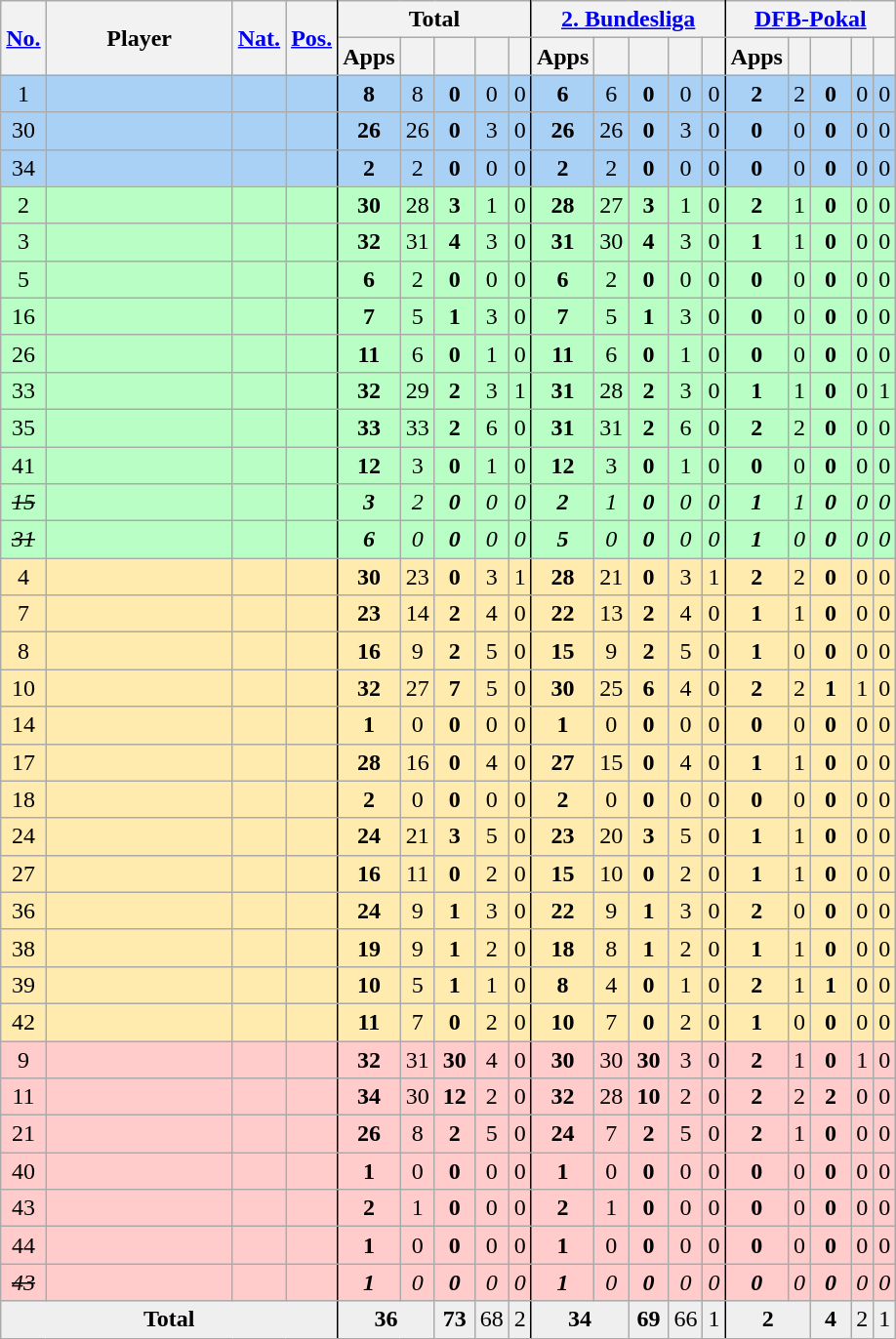<table class="wikitable mw-datatable sortable nowrap" style=text-align:center>
<tr>
<th rowspan="2"><a href='#'>No.</a></th>
<th rowspan="2" width=120>Player</th>
<th rowspan="2"><a href='#'>Nat.</a></th>
<th rowspan="2" style="border-right: 1pt black solid"><a href='#'>Pos.</a></th>
<th colspan="5" style="border-right: 1pt black solid">Total</th>
<th colspan="5" style="border-right: 1pt black solid"><a href='#'>2. Bundesliga</a></th>
<th colspan="5"><a href='#'>DFB-Pokal</a></th>
</tr>
<tr>
<th>Apps</th>
<th></th>
<th width=20></th>
<th></th>
<th style="border-right: 1pt black solid"></th>
<th>Apps</th>
<th></th>
<th width=20></th>
<th></th>
<th style="border-right: 1pt black solid"></th>
<th>Apps</th>
<th></th>
<th width=20></th>
<th></th>
<th></th>
</tr>
<tr style="background:#A9D0F5">
<td>1</td>
<td align="left"></td>
<td></td>
<td style="border-right: 1pt black solid"></td>
<td><strong>8</strong></td>
<td>8</td>
<td><strong>0</strong></td>
<td>0</td>
<td style="border-right: 1pt black solid">0</td>
<td><strong>6</strong></td>
<td>6</td>
<td><strong>0</strong></td>
<td>0</td>
<td style="border-right: 1pt black solid">0</td>
<td><strong>2</strong></td>
<td>2</td>
<td><strong>0</strong></td>
<td>0</td>
<td>0</td>
</tr>
<tr style="background:#A9D0F5">
<td>30</td>
<td align="left"></td>
<td></td>
<td style="border-right: 1pt black solid"></td>
<td><strong>26</strong></td>
<td>26</td>
<td><strong>0</strong></td>
<td>3</td>
<td style="border-right: 1pt black solid">0</td>
<td><strong>26</strong></td>
<td>26</td>
<td><strong>0</strong></td>
<td>3</td>
<td style="border-right: 1pt black solid">0</td>
<td><strong>0</strong></td>
<td>0</td>
<td><strong>0</strong></td>
<td>0</td>
<td>0</td>
</tr>
<tr style="background:#A9D0F5">
<td>34</td>
<td align="left"></td>
<td></td>
<td style="border-right: 1pt black solid"></td>
<td><strong>2</strong></td>
<td>2</td>
<td><strong>0</strong></td>
<td>0</td>
<td style="border-right: 1pt black solid">0</td>
<td><strong>2</strong></td>
<td>2</td>
<td><strong>0</strong></td>
<td>0</td>
<td style="border-right: 1pt black solid">0</td>
<td><strong>0</strong></td>
<td>0</td>
<td><strong>0</strong></td>
<td>0</td>
<td>0</td>
</tr>
<tr style="background:#B9FFC5">
<td>2</td>
<td align="left"></td>
<td></td>
<td style="border-right: 1pt black solid"></td>
<td><strong>30</strong></td>
<td>28</td>
<td><strong>3</strong></td>
<td>1</td>
<td style="border-right: 1pt black solid">0</td>
<td><strong>28</strong></td>
<td>27</td>
<td><strong>3</strong></td>
<td>1</td>
<td style="border-right: 1pt black solid">0</td>
<td><strong>2</strong></td>
<td>1</td>
<td><strong>0</strong></td>
<td>0</td>
<td>0</td>
</tr>
<tr style="background:#B9FFC5">
<td>3</td>
<td align="left"></td>
<td></td>
<td style="border-right: 1pt black solid"></td>
<td><strong>32</strong></td>
<td>31</td>
<td><strong>4</strong></td>
<td>3</td>
<td style="border-right: 1pt black solid">0</td>
<td><strong>31</strong></td>
<td>30</td>
<td><strong>4</strong></td>
<td>3</td>
<td style="border-right: 1pt black solid">0</td>
<td><strong>1</strong></td>
<td>1</td>
<td><strong>0</strong></td>
<td>0</td>
<td>0</td>
</tr>
<tr style="background:#B9FFC5">
<td>5</td>
<td align="left"></td>
<td></td>
<td style="border-right: 1pt black solid"></td>
<td><strong>6</strong></td>
<td>2</td>
<td><strong>0</strong></td>
<td>0</td>
<td style="border-right: 1pt black solid">0</td>
<td><strong>6</strong></td>
<td>2</td>
<td><strong>0</strong></td>
<td>0</td>
<td style="border-right: 1pt black solid">0</td>
<td><strong>0</strong></td>
<td>0</td>
<td><strong>0</strong></td>
<td>0</td>
<td>0</td>
</tr>
<tr style="background:#B9FFC5">
<td>16</td>
<td align="left"></td>
<td></td>
<td style="border-right: 1pt black solid"></td>
<td><strong>7</strong></td>
<td>5</td>
<td><strong>1</strong></td>
<td>3</td>
<td style="border-right: 1pt black solid">0</td>
<td><strong>7</strong></td>
<td>5</td>
<td><strong>1</strong></td>
<td>3</td>
<td style="border-right: 1pt black solid">0</td>
<td><strong>0</strong></td>
<td>0</td>
<td><strong>0</strong></td>
<td>0</td>
<td>0</td>
</tr>
<tr style="background:#B9FFC5">
<td>26</td>
<td align="left"></td>
<td></td>
<td style="border-right: 1pt black solid"></td>
<td><strong>11</strong></td>
<td>6</td>
<td><strong>0</strong></td>
<td>1</td>
<td style="border-right: 1pt black solid">0</td>
<td><strong>11</strong></td>
<td>6</td>
<td><strong>0</strong></td>
<td>1</td>
<td style="border-right: 1pt black solid">0</td>
<td><strong>0</strong></td>
<td>0</td>
<td><strong>0</strong></td>
<td>0</td>
<td>0</td>
</tr>
<tr style="background:#B9FFC5">
<td>33</td>
<td align="left"></td>
<td></td>
<td style="border-right: 1pt black solid"></td>
<td><strong>32</strong></td>
<td>29</td>
<td><strong>2</strong></td>
<td>3</td>
<td style="border-right: 1pt black solid">1</td>
<td><strong>31</strong></td>
<td>28</td>
<td><strong>2</strong></td>
<td>3</td>
<td style="border-right: 1pt black solid">0</td>
<td><strong>1</strong></td>
<td>1</td>
<td><strong>0</strong></td>
<td>0</td>
<td>1</td>
</tr>
<tr style="background:#B9FFC5">
<td>35</td>
<td align="left"></td>
<td></td>
<td style="border-right: 1pt black solid"></td>
<td><strong>33</strong></td>
<td>33</td>
<td><strong>2</strong></td>
<td>6</td>
<td style="border-right: 1pt black solid">0</td>
<td><strong>31</strong></td>
<td>31</td>
<td><strong>2</strong></td>
<td>6</td>
<td style="border-right: 1pt black solid">0</td>
<td><strong>2</strong></td>
<td>2</td>
<td><strong>0</strong></td>
<td>0</td>
<td>0</td>
</tr>
<tr style="background:#B9FFC5">
<td>41</td>
<td align="left"></td>
<td></td>
<td style="border-right: 1pt black solid"></td>
<td><strong>12</strong></td>
<td>3</td>
<td><strong>0</strong></td>
<td>1</td>
<td style="border-right: 1pt black solid">0</td>
<td><strong>12</strong></td>
<td>3</td>
<td><strong>0</strong></td>
<td>1</td>
<td style="border-right: 1pt black solid">0</td>
<td><strong>0</strong></td>
<td>0</td>
<td><strong>0</strong></td>
<td>0</td>
<td>0</td>
</tr>
<tr style="font-style:italic; background:#B9FFC5;">
<td><s>15</s></td>
<td align="left"></td>
<td></td>
<td style="border-right: 1pt black solid"></td>
<td><strong>3</strong></td>
<td>2</td>
<td><strong>0</strong></td>
<td>0</td>
<td style="border-right: 1pt black solid">0</td>
<td><strong>2</strong></td>
<td>1</td>
<td><strong>0</strong></td>
<td>0</td>
<td style="border-right: 1pt black solid">0</td>
<td><strong>1</strong></td>
<td>1</td>
<td><strong>0</strong></td>
<td>0</td>
<td>0</td>
</tr>
<tr style="font-style:italic; background:#B9FFC5;">
<td><s>31</s></td>
<td align="left"></td>
<td></td>
<td style="border-right: 1pt black solid"></td>
<td><strong>6</strong></td>
<td>0</td>
<td><strong>0</strong></td>
<td>0</td>
<td style="border-right: 1pt black solid">0</td>
<td><strong>5</strong></td>
<td>0</td>
<td><strong>0</strong></td>
<td>0</td>
<td style="border-right: 1pt black solid">0</td>
<td><strong>1</strong></td>
<td>0</td>
<td><strong>0</strong></td>
<td>0</td>
<td>0</td>
</tr>
<tr style="background:#FFEBAD">
<td>4</td>
<td align="left"></td>
<td></td>
<td style="border-right: 1pt black solid"></td>
<td><strong>30</strong></td>
<td>23</td>
<td><strong>0</strong></td>
<td>3</td>
<td style="border-right: 1pt black solid">1</td>
<td><strong>28</strong></td>
<td>21</td>
<td><strong>0</strong></td>
<td>3</td>
<td style="border-right: 1pt black solid">1</td>
<td><strong>2</strong></td>
<td>2</td>
<td><strong>0</strong></td>
<td>0</td>
<td>0</td>
</tr>
<tr style="background:#FFEBAD">
<td>7</td>
<td align="left"></td>
<td></td>
<td style="border-right: 1pt black solid"></td>
<td><strong>23</strong></td>
<td>14</td>
<td><strong>2</strong></td>
<td>4</td>
<td style="border-right: 1pt black solid">0</td>
<td><strong>22</strong></td>
<td>13</td>
<td><strong>2</strong></td>
<td>4</td>
<td style="border-right: 1pt black solid">0</td>
<td><strong>1</strong></td>
<td>1</td>
<td><strong>0</strong></td>
<td>0</td>
<td>0</td>
</tr>
<tr style="background:#FFEBAD">
<td>8</td>
<td align="left"></td>
<td></td>
<td style="border-right: 1pt black solid"></td>
<td><strong>16</strong></td>
<td>9</td>
<td><strong>2</strong></td>
<td>5</td>
<td style="border-right: 1pt black solid">0</td>
<td><strong>15</strong></td>
<td>9</td>
<td><strong>2</strong></td>
<td>5</td>
<td style="border-right: 1pt black solid">0</td>
<td><strong>1</strong></td>
<td>0</td>
<td><strong>0</strong></td>
<td>0</td>
<td>0</td>
</tr>
<tr style="background:#FFEBAD">
<td>10</td>
<td align="left"></td>
<td></td>
<td style="border-right: 1pt black solid"></td>
<td><strong>32</strong></td>
<td>27</td>
<td><strong>7</strong></td>
<td>5</td>
<td style="border-right: 1pt black solid">0</td>
<td><strong>30</strong></td>
<td>25</td>
<td><strong>6</strong></td>
<td>4</td>
<td style="border-right: 1pt black solid">0</td>
<td><strong>2</strong></td>
<td>2</td>
<td><strong>1</strong></td>
<td>1</td>
<td>0</td>
</tr>
<tr style="background:#FFEBAD">
<td>14</td>
<td align="left"></td>
<td></td>
<td style="border-right: 1pt black solid"></td>
<td><strong>1</strong></td>
<td>0</td>
<td><strong>0</strong></td>
<td>0</td>
<td style="border-right: 1pt black solid">0</td>
<td><strong>1</strong></td>
<td>0</td>
<td><strong>0</strong></td>
<td>0</td>
<td style="border-right: 1pt black solid">0</td>
<td><strong>0</strong></td>
<td>0</td>
<td><strong>0</strong></td>
<td>0</td>
<td>0</td>
</tr>
<tr style="background:#FFEBAD">
<td>17</td>
<td align="left"></td>
<td></td>
<td style="border-right: 1pt black solid"></td>
<td><strong>28</strong></td>
<td>16</td>
<td><strong>0</strong></td>
<td>4</td>
<td style="border-right: 1pt black solid">0</td>
<td><strong>27</strong></td>
<td>15</td>
<td><strong>0</strong></td>
<td>4</td>
<td style="border-right: 1pt black solid">0</td>
<td><strong>1</strong></td>
<td>1</td>
<td><strong>0</strong></td>
<td>0</td>
<td>0</td>
</tr>
<tr style="background:#FFEBAD">
<td>18</td>
<td align="left"></td>
<td></td>
<td style="border-right: 1pt black solid"></td>
<td><strong>2</strong></td>
<td>0</td>
<td><strong>0</strong></td>
<td>0</td>
<td style="border-right: 1pt black solid">0</td>
<td><strong>2</strong></td>
<td>0</td>
<td><strong>0</strong></td>
<td>0</td>
<td style="border-right: 1pt black solid">0</td>
<td><strong>0</strong></td>
<td>0</td>
<td><strong>0</strong></td>
<td>0</td>
<td>0</td>
</tr>
<tr style="background:#FFEBAD">
<td>24</td>
<td align="left"></td>
<td></td>
<td style="border-right: 1pt black solid"></td>
<td><strong>24</strong></td>
<td>21</td>
<td><strong>3</strong></td>
<td>5</td>
<td style="border-right: 1pt black solid">0</td>
<td><strong>23</strong></td>
<td>20</td>
<td><strong>3</strong></td>
<td>5</td>
<td style="border-right: 1pt black solid">0</td>
<td><strong>1</strong></td>
<td>1</td>
<td><strong>0</strong></td>
<td>0</td>
<td>0</td>
</tr>
<tr style="background:#FFEBAD">
<td>27</td>
<td align="left"></td>
<td></td>
<td style="border-right: 1pt black solid"></td>
<td><strong>16</strong></td>
<td>11</td>
<td><strong>0</strong></td>
<td>2</td>
<td style="border-right: 1pt black solid">0</td>
<td><strong>15</strong></td>
<td>10</td>
<td><strong>0</strong></td>
<td>2</td>
<td style="border-right: 1pt black solid">0</td>
<td><strong>1</strong></td>
<td>1</td>
<td><strong>0</strong></td>
<td>0</td>
<td>0</td>
</tr>
<tr style="background:#FFEBAD">
<td>36</td>
<td align="left"></td>
<td></td>
<td style="border-right: 1pt black solid"></td>
<td><strong>24</strong></td>
<td>9</td>
<td><strong>1</strong></td>
<td>3</td>
<td style="border-right: 1pt black solid">0</td>
<td><strong>22</strong></td>
<td>9</td>
<td><strong>1</strong></td>
<td>3</td>
<td style="border-right: 1pt black solid">0</td>
<td><strong>2</strong></td>
<td>0</td>
<td><strong>0</strong></td>
<td>0</td>
<td>0</td>
</tr>
<tr style="background:#FFEBAD">
<td>38</td>
<td align="left"></td>
<td></td>
<td style="border-right: 1pt black solid"></td>
<td><strong>19</strong></td>
<td>9</td>
<td><strong>1</strong></td>
<td>2</td>
<td style="border-right: 1pt black solid">0</td>
<td><strong>18</strong></td>
<td>8</td>
<td><strong>1</strong></td>
<td>2</td>
<td style="border-right: 1pt black solid">0</td>
<td><strong>1</strong></td>
<td>1</td>
<td><strong>0</strong></td>
<td>0</td>
<td>0</td>
</tr>
<tr style="background:#FFEBAD">
<td>39</td>
<td align="left"></td>
<td></td>
<td style="border-right: 1pt black solid"></td>
<td><strong>10</strong></td>
<td>5</td>
<td><strong>1</strong></td>
<td>1</td>
<td style="border-right: 1pt black solid">0</td>
<td><strong>8</strong></td>
<td>4</td>
<td><strong>0</strong></td>
<td>1</td>
<td style="border-right: 1pt black solid">0</td>
<td><strong>2</strong></td>
<td>1</td>
<td><strong>1</strong></td>
<td>0</td>
<td>0</td>
</tr>
<tr style="background:#FFEBAD">
<td>42</td>
<td align="left"></td>
<td></td>
<td style="border-right: 1pt black solid"></td>
<td><strong>11</strong></td>
<td>7</td>
<td><strong>0</strong></td>
<td>2</td>
<td style="border-right: 1pt black solid">0</td>
<td><strong>10</strong></td>
<td>7</td>
<td><strong>0</strong></td>
<td>2</td>
<td style="border-right: 1pt black solid">0</td>
<td><strong>1</strong></td>
<td>0</td>
<td><strong>0</strong></td>
<td>0</td>
<td>0</td>
</tr>
<tr style="background:#FFCBCB">
<td>9</td>
<td align="left"></td>
<td></td>
<td style="border-right: 1pt black solid"></td>
<td><strong>32</strong></td>
<td>31</td>
<td><strong>30</strong></td>
<td>4</td>
<td style="border-right: 1pt black solid">0</td>
<td><strong>30</strong></td>
<td>30</td>
<td><strong>30</strong></td>
<td>3</td>
<td style="border-right: 1pt black solid">0</td>
<td><strong>2</strong></td>
<td>1</td>
<td><strong>0</strong></td>
<td>1</td>
<td>0</td>
</tr>
<tr style="background:#FFCBCB">
<td>11</td>
<td align="left"></td>
<td></td>
<td style="border-right: 1pt black solid"></td>
<td><strong>34</strong></td>
<td>30</td>
<td><strong>12</strong></td>
<td>2</td>
<td style="border-right: 1pt black solid">0</td>
<td><strong>32</strong></td>
<td>28</td>
<td><strong>10</strong></td>
<td>2</td>
<td style="border-right: 1pt black solid">0</td>
<td><strong>2</strong></td>
<td>2</td>
<td><strong>2</strong></td>
<td>0</td>
<td>0</td>
</tr>
<tr style="background:#FFCBCB">
<td>21</td>
<td align="left"></td>
<td></td>
<td style="border-right: 1pt black solid"></td>
<td><strong>26</strong></td>
<td>8</td>
<td><strong>2</strong></td>
<td>5</td>
<td style="border-right: 1pt black solid">0</td>
<td><strong>24</strong></td>
<td>7</td>
<td><strong>2</strong></td>
<td>5</td>
<td style="border-right: 1pt black solid">0</td>
<td><strong>2</strong></td>
<td>1</td>
<td><strong>0</strong></td>
<td>0</td>
<td>0</td>
</tr>
<tr style="background:#FFCBCB">
<td>40</td>
<td align="left"></td>
<td></td>
<td style="border-right: 1pt black solid"></td>
<td><strong>1</strong></td>
<td>0</td>
<td><strong>0</strong></td>
<td>0</td>
<td style="border-right: 1pt black solid">0</td>
<td><strong>1</strong></td>
<td>0</td>
<td><strong>0</strong></td>
<td>0</td>
<td style="border-right: 1pt black solid">0</td>
<td><strong>0</strong></td>
<td>0</td>
<td><strong>0</strong></td>
<td>0</td>
<td>0</td>
</tr>
<tr style="background:#FFCBCB">
<td>43</td>
<td align="left"></td>
<td></td>
<td style="border-right: 1pt black solid"></td>
<td><strong>2</strong></td>
<td>1</td>
<td><strong>0</strong></td>
<td>0</td>
<td style="border-right: 1pt black solid">0</td>
<td><strong>2</strong></td>
<td>1</td>
<td><strong>0</strong></td>
<td>0</td>
<td style="border-right: 1pt black solid">0</td>
<td><strong>0</strong></td>
<td>0</td>
<td><strong>0</strong></td>
<td>0</td>
<td>0</td>
</tr>
<tr style="background:#FFCBCB">
<td>44</td>
<td align="left"></td>
<td></td>
<td style="border-right: 1pt black solid"></td>
<td><strong>1</strong></td>
<td>0</td>
<td><strong>0</strong></td>
<td>0</td>
<td style="border-right: 1pt black solid">0</td>
<td><strong>1</strong></td>
<td>0</td>
<td><strong>0</strong></td>
<td>0</td>
<td style="border-right: 1pt black solid">0</td>
<td><strong>0</strong></td>
<td>0</td>
<td><strong>0</strong></td>
<td>0</td>
<td>0</td>
</tr>
<tr style="font-style:italic; background:#FFCBCB;">
<td><s>43</s></td>
<td align="left"></td>
<td></td>
<td style="border-right: 1pt black solid"></td>
<td><strong>1</strong></td>
<td>0</td>
<td><strong>0</strong></td>
<td>0</td>
<td style="border-right: 1pt black solid">0</td>
<td><strong>1</strong></td>
<td>0</td>
<td><strong>0</strong></td>
<td>0</td>
<td style="border-right: 1pt black solid">0</td>
<td><strong>0</strong></td>
<td>0</td>
<td><strong>0</strong></td>
<td>0</td>
<td>0</td>
</tr>
<tr class="sortbottom" style="background:#EFEFEF">
<td colspan="4" style="border-right: 1pt black solid"><strong>Total</strong></td>
<td colspan="2"><strong>36</strong></td>
<td><strong>73</strong></td>
<td>68</td>
<td style="border-right: 1pt black solid">2</td>
<td colspan="2"><strong>34</strong></td>
<td><strong>69</strong></td>
<td>66</td>
<td style="border-right: 1pt black solid">1</td>
<td colspan="2"><strong>2</strong></td>
<td><strong>4</strong></td>
<td>2</td>
<td>1</td>
</tr>
</table>
